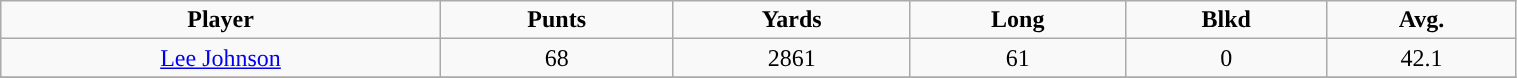<table class="wikitable" width="80%">
<tr align="center">
<td><strong>Player</strong></td>
<td><strong>Punts</strong></td>
<td><strong>Yards</strong></td>
<td><strong>Long</strong></td>
<td><strong>Blkd</strong></td>
<td><strong>Avg.</strong></td>
</tr>
<tr align="center" bgcolor="">
<td><a href='#'>Lee Johnson</a></td>
<td>68</td>
<td>2861</td>
<td>61</td>
<td>0</td>
<td>42.1</td>
</tr>
<tr align="center" bgcolor="">
</tr>
</table>
